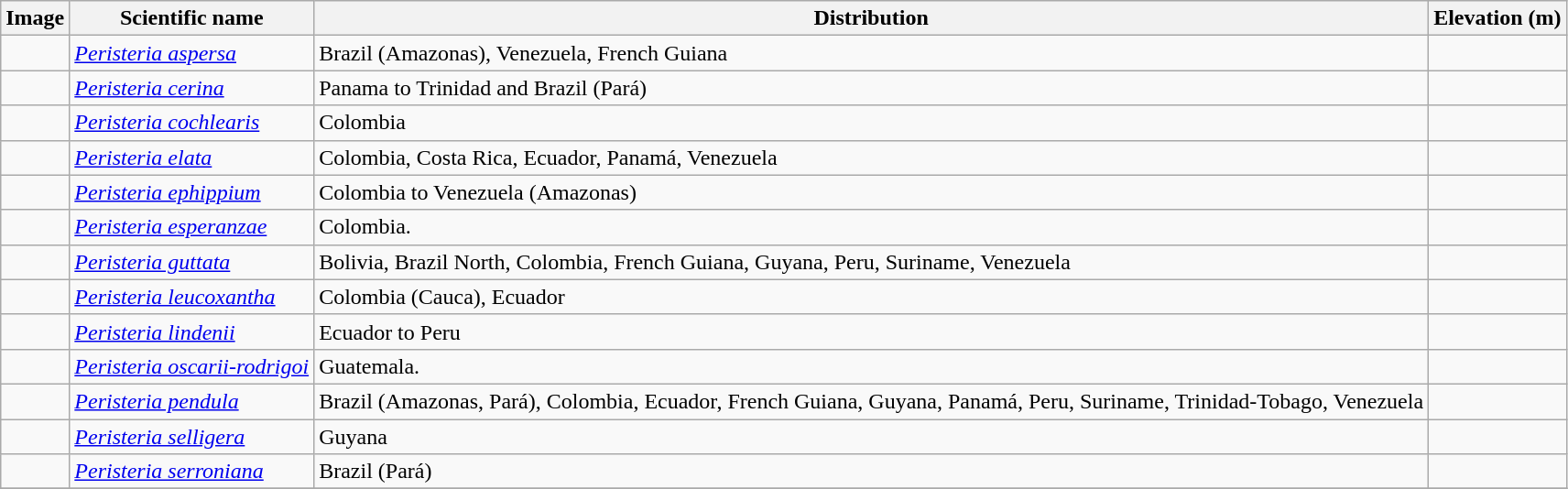<table class="wikitable">
<tr>
<th>Image</th>
<th>Scientific name</th>
<th>Distribution</th>
<th>Elevation (m)</th>
</tr>
<tr>
<td></td>
<td><em><a href='#'>Peristeria aspersa</a></em> </td>
<td>Brazil (Amazonas), Venezuela, French Guiana</td>
<td></td>
</tr>
<tr>
<td></td>
<td><em><a href='#'>Peristeria cerina</a></em> </td>
<td>Panama to Trinidad and Brazil (Pará)</td>
<td></td>
</tr>
<tr>
<td></td>
<td><em><a href='#'>Peristeria cochlearis</a></em> </td>
<td>Colombia</td>
<td></td>
</tr>
<tr>
<td></td>
<td><em><a href='#'>Peristeria elata</a></em> </td>
<td>Colombia, Costa Rica, Ecuador, Panamá, Venezuela</td>
<td></td>
</tr>
<tr>
<td></td>
<td><em><a href='#'>Peristeria ephippium</a></em> </td>
<td>Colombia to Venezuela (Amazonas)</td>
<td></td>
</tr>
<tr>
<td></td>
<td><em><a href='#'>Peristeria esperanzae</a></em> </td>
<td>Colombia.</td>
<td></td>
</tr>
<tr>
<td></td>
<td><em><a href='#'>Peristeria guttata</a></em> </td>
<td>Bolivia, Brazil North, Colombia, French Guiana, Guyana, Peru, Suriname, Venezuela</td>
<td></td>
</tr>
<tr>
<td></td>
<td><em><a href='#'>Peristeria leucoxantha</a></em> </td>
<td>Colombia (Cauca), Ecuador</td>
<td></td>
</tr>
<tr>
<td></td>
<td><em><a href='#'>Peristeria lindenii</a></em> </td>
<td>Ecuador to Peru</td>
<td></td>
</tr>
<tr>
<td></td>
<td><em><a href='#'>Peristeria oscarii-rodrigoi</a></em> </td>
<td>Guatemala.</td>
<td></td>
</tr>
<tr>
<td></td>
<td><em><a href='#'>Peristeria pendula</a></em> </td>
<td>Brazil (Amazonas, Pará), Colombia, Ecuador, French Guiana, Guyana, Panamá, Peru, Suriname, Trinidad-Tobago, Venezuela</td>
<td></td>
</tr>
<tr>
<td></td>
<td><em><a href='#'>Peristeria selligera</a></em> </td>
<td>Guyana</td>
<td></td>
</tr>
<tr>
<td></td>
<td><em><a href='#'>Peristeria serroniana</a></em> </td>
<td>Brazil (Pará)</td>
<td></td>
</tr>
<tr>
</tr>
</table>
